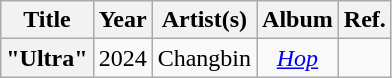<table class="wikitable plainrowheaders" style="text-align:center">
<tr>
<th scope="col">Title</th>
<th scope="col">Year</th>
<th scope="col">Artist(s)</th>
<th scope="col">Album</th>
<th scope="col">Ref.</th>
</tr>
<tr>
<th scope="row">"Ultra"</th>
<td>2024</td>
<td>Changbin</td>
<td><em><a href='#'>Hop</a></em></td>
<td></td>
</tr>
</table>
